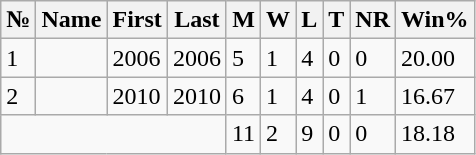<table class="wikitable sortable">
<tr>
<th>№</th>
<th>Name</th>
<th>First</th>
<th>Last</th>
<th>M</th>
<th>W</th>
<th>L</th>
<th>T</th>
<th>NR</th>
<th>Win%</th>
</tr>
<tr>
<td>1</td>
<td></td>
<td>2006</td>
<td>2006</td>
<td>5</td>
<td>1</td>
<td>4</td>
<td>0</td>
<td>0</td>
<td>20.00</td>
</tr>
<tr>
<td>2</td>
<td></td>
<td>2010</td>
<td>2010</td>
<td>6</td>
<td>1</td>
<td>4</td>
<td>0</td>
<td>1</td>
<td>16.67</td>
</tr>
<tr>
<td colspan="4"></td>
<td>11</td>
<td>2</td>
<td>9</td>
<td>0</td>
<td>0</td>
<td>18.18</td>
</tr>
</table>
